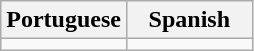<table class="wikitable">
<tr>
<th scope="col" style="width: 50%;">Portuguese</th>
<th scope="col" style="width: 50%;">Spanish</th>
</tr>
<tr>
<td></td>
<td></td>
</tr>
</table>
